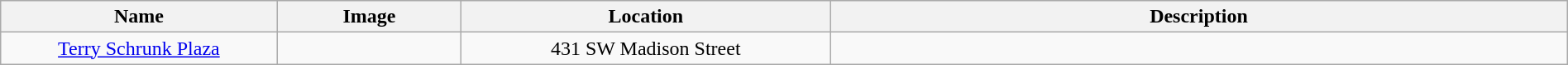<table class="wikitable sortable" style="text-align:center; width:100%">
<tr>
<th width="15%">Name</th>
<th width="10%" class="unsortable">Image</th>
<th width="20%">Location</th>
<th width="40%" class="unsortable">Description</th>
</tr>
<tr>
<td><a href='#'>Terry Schrunk Plaza</a></td>
<td></td>
<td>431 SW Madison Street</td>
<td></td>
</tr>
</table>
